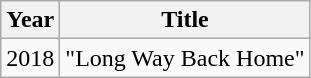<table class="wikitable">
<tr>
<th>Year</th>
<th>Title</th>
</tr>
<tr>
<td>2018</td>
<td>"Long Way Back Home"</td>
</tr>
</table>
